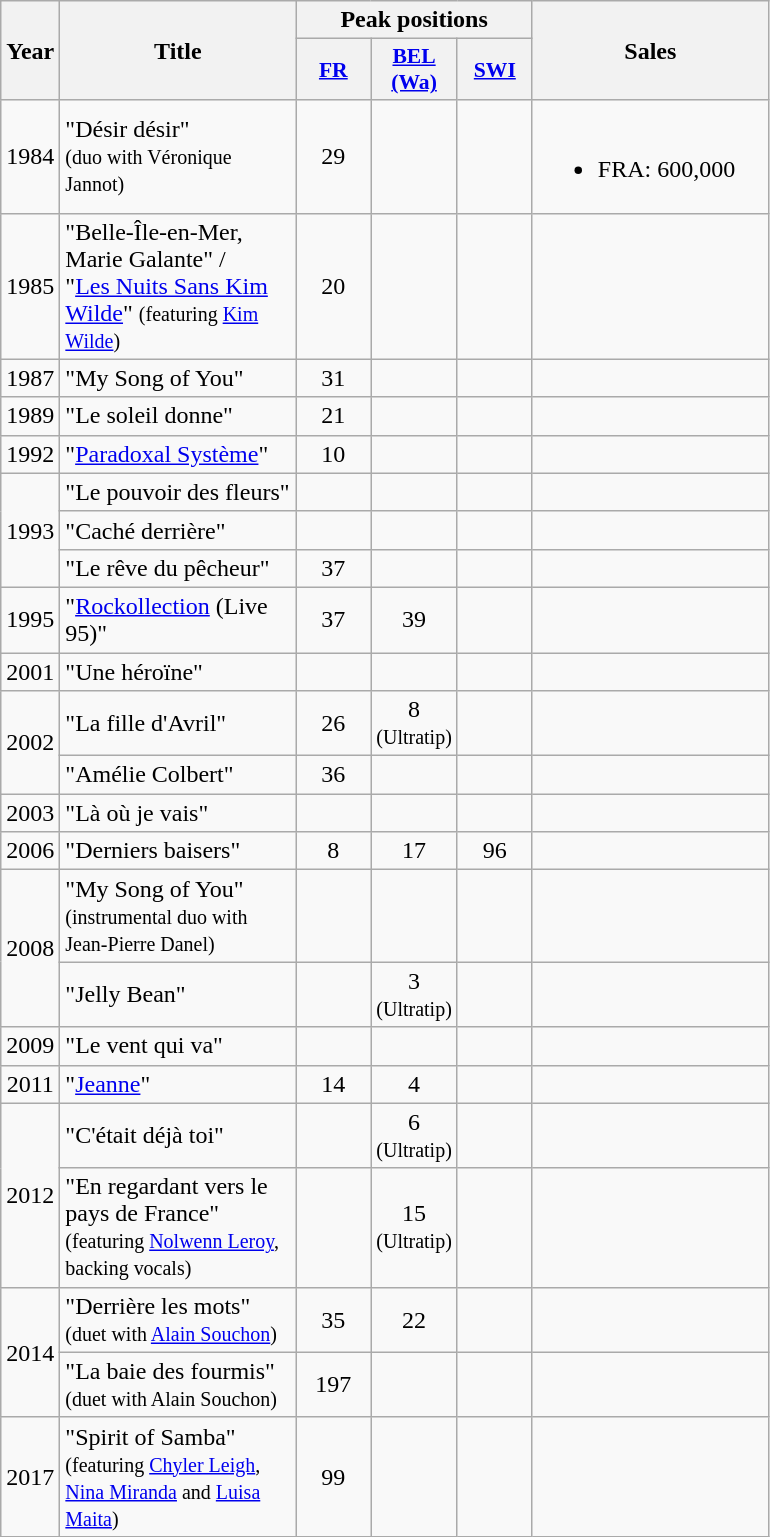<table class="wikitable">
<tr>
<th rowspan="2" style="text-align:center; width:10px;">Year</th>
<th rowspan="2" style="text-align:center; width:150px;">Title</th>
<th colspan="3" style="text-align:center; width:20px;">Peak positions</th>
<th rowspan="2" style="text-align:center; width:150px;">Sales</th>
</tr>
<tr>
<th scope="col" style="width:3em;font-size:90%;"><a href='#'>FR</a><br></th>
<th scope="col" style="width:3em;font-size:90%;"><a href='#'>BEL <br>(Wa)</a><br></th>
<th scope="col" style="width:3em;font-size:90%;"><a href='#'>SWI</a><br></th>
</tr>
<tr>
<td style="text-align:center;">1984</td>
<td>"Désir désir" <br><small>(duo with Véronique Jannot)</small></td>
<td style="text-align:center;">29</td>
<td style="text-align:center;"></td>
<td style="text-align:center;"></td>
<td><br><ul><li>FRA: 600,000</li></ul></td>
</tr>
<tr>
<td style="text-align:center;">1985</td>
<td>"Belle-Île-en-Mer, Marie Galante" /<br> "<a href='#'>Les Nuits Sans Kim Wilde</a>" <small>(featuring <a href='#'>Kim Wilde</a>)</small></td>
<td style="text-align:center;">20</td>
<td style="text-align:center;"></td>
<td style="text-align:center;"></td>
<td></td>
</tr>
<tr>
<td style="text-align:center;">1987</td>
<td>"My Song of You"</td>
<td style="text-align:center;">31</td>
<td style="text-align:center;"></td>
<td style="text-align:center;"></td>
<td></td>
</tr>
<tr>
<td style="text-align:center;">1989</td>
<td>"Le soleil donne"</td>
<td style="text-align:center;">21</td>
<td style="text-align:center;"></td>
<td style="text-align:center;"></td>
<td></td>
</tr>
<tr>
<td style="text-align:center;">1992</td>
<td>"<a href='#'>Paradoxal Système</a>"</td>
<td style="text-align:center;">10</td>
<td style="text-align:center;"></td>
<td style="text-align:center;"></td>
<td></td>
</tr>
<tr>
<td style="text-align:center;" rowspan=3>1993</td>
<td>"Le pouvoir des fleurs"</td>
<td style="text-align:center;"></td>
<td style="text-align:center;"></td>
<td style="text-align:center;"></td>
<td></td>
</tr>
<tr>
<td>"Caché derrière"</td>
<td style="text-align:center;"></td>
<td style="text-align:center;"></td>
<td style="text-align:center;"></td>
<td></td>
</tr>
<tr>
<td>"Le rêve du pêcheur"</td>
<td style="text-align:center;">37</td>
<td style="text-align:center;"></td>
<td style="text-align:center;"></td>
<td></td>
</tr>
<tr>
<td style="text-align:center;">1995</td>
<td>"<a href='#'>Rockollection</a> (Live 95)"</td>
<td style="text-align:center;">37</td>
<td style="text-align:center;">39</td>
<td style="text-align:center;"></td>
<td></td>
</tr>
<tr>
<td style="text-align:center;">2001</td>
<td>"Une héroïne"</td>
<td style="text-align:center;"></td>
<td style="text-align:center;"></td>
<td style="text-align:center;"></td>
<td></td>
</tr>
<tr>
<td style="text-align:center;" rowspan=2>2002</td>
<td>"La fille d'Avril"</td>
<td style="text-align:center;">26</td>
<td style="text-align:center;">8<br><small>(Ultratip)</small></td>
<td style="text-align:center;"></td>
<td></td>
</tr>
<tr>
<td>"Amélie Colbert"</td>
<td style="text-align:center;">36</td>
<td style="text-align:center;"></td>
<td style="text-align:center;"></td>
<td></td>
</tr>
<tr>
<td style="text-align:center;">2003</td>
<td>"Là où je vais"</td>
<td style="text-align:center;"></td>
<td style="text-align:center;"></td>
<td style="text-align:center;"></td>
<td></td>
</tr>
<tr>
<td style="text-align:center;">2006</td>
<td>"Derniers baisers"</td>
<td style="text-align:center;">8</td>
<td style="text-align:center;">17</td>
<td style="text-align:center;">96</td>
<td></td>
</tr>
<tr>
<td style="text-align:center;" rowspan=2>2008</td>
<td>"My Song of You" <br><small>(instrumental duo with Jean-Pierre Danel)</small></td>
<td style="text-align:center;"></td>
<td style="text-align:center;"></td>
<td style="text-align:center;"></td>
<td></td>
</tr>
<tr>
<td>"Jelly Bean"</td>
<td style="text-align:center;"></td>
<td style="text-align:center;">3<br><small>(Ultratip)</small></td>
<td style="text-align:center;"></td>
<td></td>
</tr>
<tr>
<td style="text-align:center;">2009</td>
<td>"Le vent qui va"</td>
<td style="text-align:center;"></td>
<td style="text-align:center;"></td>
<td style="text-align:center;"></td>
<td></td>
</tr>
<tr>
<td style="text-align:center;">2011</td>
<td>"<a href='#'>Jeanne</a>"</td>
<td style="text-align:center;">14</td>
<td style="text-align:center;">4</td>
<td style="text-align:center;"></td>
<td></td>
</tr>
<tr>
<td style="text-align:center;" rowspan=2>2012</td>
<td>"C'était déjà toi"</td>
<td style="text-align:center;"></td>
<td style="text-align:center;">6<br><small>(Ultratip)</small></td>
<td style="text-align:center;"></td>
<td></td>
</tr>
<tr>
<td>"En regardant vers le pays de France"<br><small>(featuring <a href='#'>Nolwenn Leroy</a>, backing vocals)</small></td>
<td style="text-align:center;"></td>
<td style="text-align:center;">15<br><small>(Ultratip)</small></td>
<td style="text-align:center;"></td>
<td></td>
</tr>
<tr>
<td style="text-align:center;" rowspan=2>2014</td>
<td>"Derrière les mots" <br><small>(duet with <a href='#'>Alain Souchon</a>)</small></td>
<td style="text-align:center;">35</td>
<td style="text-align:center;">22</td>
<td style="text-align:center;"></td>
<td></td>
</tr>
<tr>
<td>"La baie des fourmis" <br><small>(duet with Alain Souchon)</small></td>
<td style="text-align:center;">197</td>
<td style="text-align:center;"></td>
<td style="text-align:center;"></td>
<td></td>
</tr>
<tr>
<td style="text-align:center;">2017</td>
<td>"Spirit of Samba" <br><small>(featuring <a href='#'>Chyler Leigh</a>, <a href='#'>Nina Miranda</a> and <a href='#'>Luisa Maita</a>)</small></td>
<td style="text-align:center;">99<br></td>
<td style="text-align:center;"></td>
<td style="text-align:center;"></td>
<td></td>
</tr>
</table>
